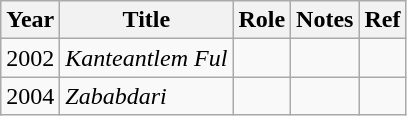<table class="wikitable sortable">
<tr>
<th>Year</th>
<th>Title</th>
<th>Role</th>
<th>Notes</th>
<th>Ref</th>
</tr>
<tr>
<td>2002</td>
<td><em>Kanteantlem Ful</em></td>
<td></td>
<td></td>
<td></td>
</tr>
<tr>
<td>2004</td>
<td><em>Zababdari</em></td>
<td></td>
<td></td>
<td></td>
</tr>
</table>
